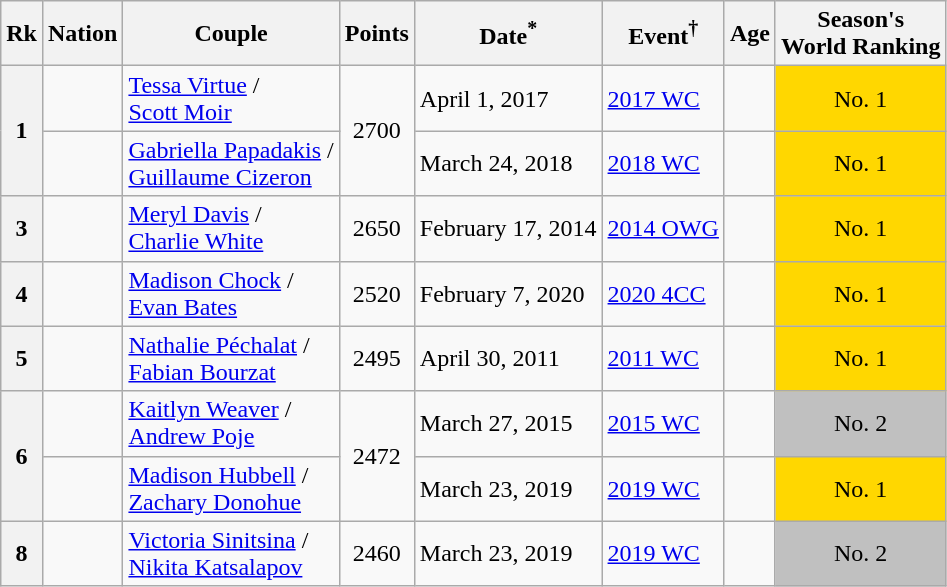<table class="wikitable sortable">
<tr>
<th>Rk</th>
<th>Nation</th>
<th>Couple</th>
<th>Points</th>
<th>Date<sup>*</sup></th>
<th>Event<sup>†</sup></th>
<th>Age</th>
<th>Season's<br>World 
Ranking</th>
</tr>
<tr>
<th rowspan="2">1</th>
<td></td>
<td><a href='#'>Tessa Virtue</a> /<br><a href='#'>Scott Moir</a></td>
<td rowspan="2" style="text-align: center;">2700</td>
<td>April 1, 2017</td>
<td><a href='#'>2017 WC</a></td>
<td><br></td>
<td style="background-color: gold; text-align: center;">No. 1</td>
</tr>
<tr>
<td></td>
<td><a href='#'>Gabriella Papadakis</a> /<br><a href='#'>Guillaume Cizeron</a></td>
<td>March 24, 2018</td>
<td><a href='#'>2018 WC</a></td>
<td><br></td>
<td style="background-color: gold; text-align: center;">No. 1</td>
</tr>
<tr>
<th>3</th>
<td></td>
<td><a href='#'>Meryl Davis</a> /<br><a href='#'>Charlie White</a></td>
<td style="text-align: center;">2650</td>
<td>February 17, 2014</td>
<td><a href='#'>2014 OWG</a></td>
<td><br></td>
<td style="background-color: gold; text-align: center;">No. 1</td>
</tr>
<tr>
<th>4</th>
<td></td>
<td><a href='#'>Madison Chock</a> /<br><a href='#'>Evan Bates</a></td>
<td style="text-align: center;">2520</td>
<td>February 7, 2020</td>
<td><a href='#'>2020 4CC</a></td>
<td><br></td>
<td style="background-color: gold; text-align: center;">No. 1</td>
</tr>
<tr>
<th>5</th>
<td></td>
<td><a href='#'>Nathalie Péchalat</a> /<br><a href='#'>Fabian Bourzat</a></td>
<td style="text-align: center;">2495</td>
<td>April 30, 2011</td>
<td><a href='#'>2011 WC</a></td>
<td><br></td>
<td style="background-color: gold; text-align: center;">No. 1</td>
</tr>
<tr>
<th rowspan="2">6</th>
<td></td>
<td><a href='#'>Kaitlyn Weaver</a> /<br><a href='#'>Andrew Poje</a></td>
<td rowspan="2" style="text-align: center;">2472</td>
<td>March 27, 2015</td>
<td><a href='#'>2015 WC</a></td>
<td><br></td>
<td style="background-color: silver; text-align: center;">No. 2</td>
</tr>
<tr>
<td></td>
<td><a href='#'>Madison Hubbell</a> /<br><a href='#'>Zachary Donohue</a></td>
<td>March 23, 2019</td>
<td><a href='#'>2019 WC</a></td>
<td><br></td>
<td style="background-color: gold; text-align: center;">No. 1</td>
</tr>
<tr>
<th>8</th>
<td></td>
<td><a href='#'>Victoria Sinitsina</a> /<br><a href='#'>Nikita Katsalapov</a></td>
<td style="text-align: center;">2460</td>
<td>March 23, 2019</td>
<td><a href='#'>2019 WC</a></td>
<td><br></td>
<td style="background-color: silver; text-align: center;">No. 2</td>
</tr>
</table>
